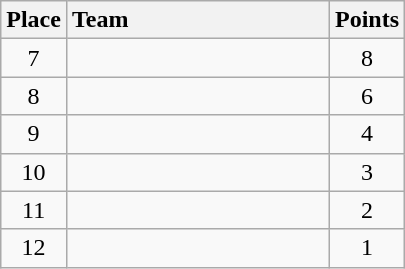<table class="wikitable" style="text-align:center; margin-bottom:0;">
<tr>
<th>Place</th>
<th style="width:10.5em; text-align:left;">Team</th>
<th>Points</th>
</tr>
<tr>
<td>7</td>
<td align=left></td>
<td>8</td>
</tr>
<tr>
<td>8</td>
<td align=left></td>
<td>6</td>
</tr>
<tr>
<td>9</td>
<td align=left></td>
<td>4</td>
</tr>
<tr>
<td>10</td>
<td align=left></td>
<td>3</td>
</tr>
<tr>
<td>11</td>
<td align=left></td>
<td>2</td>
</tr>
<tr>
<td>12</td>
<td align=left></td>
<td>1</td>
</tr>
</table>
